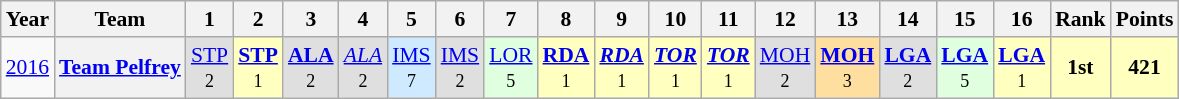<table class="wikitable" style="text-align:center; font-size:90%">
<tr>
<th>Year</th>
<th>Team</th>
<th>1</th>
<th>2</th>
<th>3</th>
<th>4</th>
<th>5</th>
<th>6</th>
<th>7</th>
<th>8</th>
<th>9</th>
<th>10</th>
<th>11</th>
<th>12</th>
<th>13</th>
<th>14</th>
<th>15</th>
<th>16</th>
<th>Rank</th>
<th>Points</th>
</tr>
<tr>
<td><a href='#'>2016</a></td>
<th><a href='#'>Team Pelfrey</a></th>
<td style="background:#DFDFDF;"><a href='#'>STP</a><br><small>2</small></td>
<td style="background:#FFFFBF;"><strong><a href='#'>STP</a></strong><br><small>1</small></td>
<td style="background:#DFDFDF;"><strong><a href='#'>ALA</a></strong><br><small>2</small></td>
<td style="background:#DFDFDF;"><em><a href='#'>ALA</a></em><br><small>2</small></td>
<td style="background:#CFEAFF;"><a href='#'>IMS</a><br><small>7</small></td>
<td style="background:#DFDFDF;"><a href='#'>IMS</a><br><small>2</small></td>
<td style="background:#DFFFDF;"><a href='#'>LOR</a><br><small>5</small></td>
<td style="background:#FFFFBF;"><strong><a href='#'>RDA</a></strong><br><small>1</small></td>
<td style="background:#FFFFBF;"><strong><em><a href='#'>RDA</a></em></strong><br><small>1</small></td>
<td style="background:#FFFFBF;"><strong><em><a href='#'>TOR</a></em></strong><br><small>1</small></td>
<td style="background:#FFFFBF;"><strong><em><a href='#'>TOR</a></em></strong><br><small>1</small></td>
<td style="background:#DFDFDF;"><a href='#'>MOH</a><br><small>2</small></td>
<td style="background:#FFDF9F;"><strong><a href='#'>MOH</a></strong><br><small>3</small></td>
<td style="background:#DFDFDF;"><strong><a href='#'>LGA</a></strong><br><small>2</small></td>
<td style="background:#DFFFDF;"><strong><a href='#'>LGA</a></strong><br><small>5</small></td>
<td style="background:#FFFFBF;"><strong><a href='#'>LGA</a></strong><br><small>1</small></td>
<th style="background:#FFFFBF;">1st</th>
<th style="background:#FFFFBF;">421</th>
</tr>
</table>
